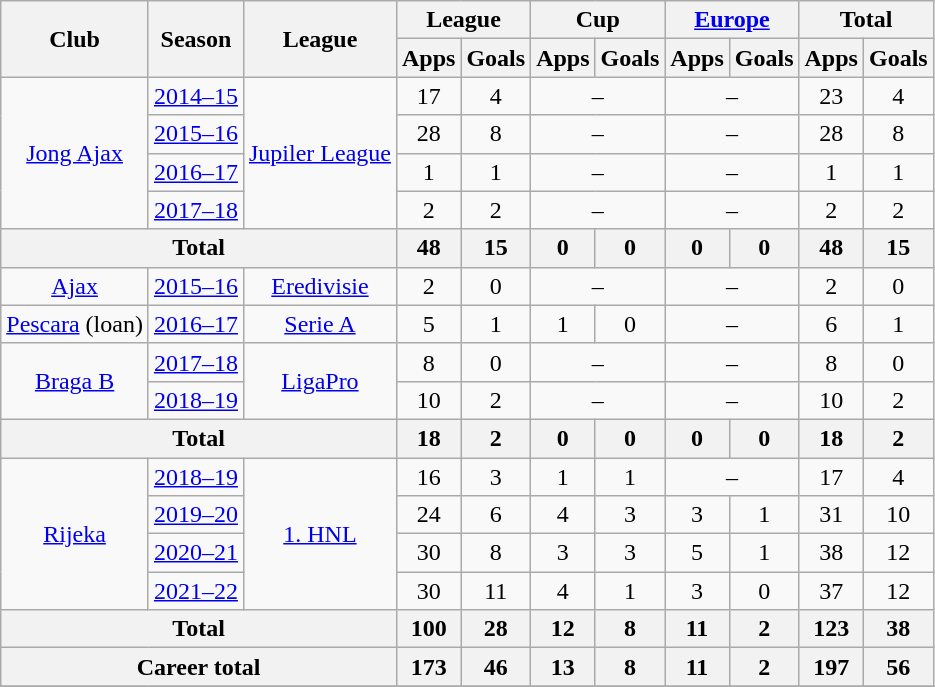<table class="wikitable" style="font-size:100%; text-align: center">
<tr>
<th rowspan="2">Club</th>
<th rowspan="2">Season</th>
<th rowspan="2">League</th>
<th colspan="2">League</th>
<th colspan="2">Cup</th>
<th colspan="2"><a href='#'>Europe</a></th>
<th colspan="2">Total</th>
</tr>
<tr>
<th>Apps</th>
<th>Goals</th>
<th>Apps</th>
<th>Goals</th>
<th>Apps</th>
<th>Goals</th>
<th>Apps</th>
<th>Goals</th>
</tr>
<tr>
<td rowspan="4" valign="center"><a href='#'>Jong Ajax</a></td>
<td><a href='#'>2014–15</a></td>
<td rowspan="4" valign="center"><a href='#'>Jupiler League</a></td>
<td>17</td>
<td>4</td>
<td colspan="2">–</td>
<td colspan="2">–</td>
<td>23</td>
<td>4</td>
</tr>
<tr>
<td><a href='#'>2015–16</a></td>
<td>28</td>
<td>8</td>
<td colspan="2">–</td>
<td colspan="2">–</td>
<td>28</td>
<td>8</td>
</tr>
<tr>
<td><a href='#'>2016–17</a></td>
<td>1</td>
<td>1</td>
<td colspan="2">–</td>
<td colspan="2">–</td>
<td>1</td>
<td>1</td>
</tr>
<tr>
<td><a href='#'>2017–18</a></td>
<td>2</td>
<td>2</td>
<td colspan="2">–</td>
<td colspan="2">–</td>
<td>2</td>
<td>2</td>
</tr>
<tr>
<th colspan="3" valign="center">Total</th>
<th>48</th>
<th>15</th>
<th>0</th>
<th>0</th>
<th>0</th>
<th>0</th>
<th>48</th>
<th>15</th>
</tr>
<tr>
<td rowspan="1" valign="center"><a href='#'>Ajax</a></td>
<td><a href='#'>2015–16</a></td>
<td rowspan="1" valign="center"><a href='#'>Eredivisie</a></td>
<td>2</td>
<td>0</td>
<td colspan="2">–</td>
<td colspan="2">–</td>
<td>2</td>
<td>0</td>
</tr>
<tr>
<td rowspan="1" valign="center"><a href='#'>Pescara</a> (loan)</td>
<td><a href='#'>2016–17</a></td>
<td rowspan="1" valign="center"><a href='#'>Serie A</a></td>
<td>5</td>
<td>1</td>
<td>1</td>
<td>0</td>
<td colspan="2">–</td>
<td>6</td>
<td>1</td>
</tr>
<tr>
<td rowspan="2" valign="center"><a href='#'>Braga B</a></td>
<td><a href='#'>2017–18</a></td>
<td rowspan="2" valign="center"><a href='#'>LigaPro</a></td>
<td>8</td>
<td>0</td>
<td colspan="2">–</td>
<td colspan="2">–</td>
<td>8</td>
<td>0</td>
</tr>
<tr>
<td><a href='#'>2018–19</a></td>
<td>10</td>
<td>2</td>
<td colspan="2">–</td>
<td colspan="2">–</td>
<td>10</td>
<td>2</td>
</tr>
<tr>
<th colspan="3" valign="center">Total</th>
<th>18</th>
<th>2</th>
<th>0</th>
<th>0</th>
<th>0</th>
<th>0</th>
<th>18</th>
<th>2</th>
</tr>
<tr>
<td rowspan="4" valign="center"><a href='#'>Rijeka</a></td>
<td><a href='#'>2018–19</a></td>
<td rowspan="4" valign="center"><a href='#'>1. HNL</a></td>
<td>16</td>
<td>3</td>
<td>1</td>
<td>1</td>
<td colspan="2">–</td>
<td>17</td>
<td>4</td>
</tr>
<tr>
<td><a href='#'>2019–20</a></td>
<td>24</td>
<td>6</td>
<td>4</td>
<td>3</td>
<td>3</td>
<td>1</td>
<td>31</td>
<td>10</td>
</tr>
<tr>
<td><a href='#'>2020–21</a></td>
<td>30</td>
<td>8</td>
<td>3</td>
<td>3</td>
<td>5</td>
<td>1</td>
<td>38</td>
<td>12</td>
</tr>
<tr>
<td><a href='#'>2021–22</a></td>
<td>30</td>
<td>11</td>
<td>4</td>
<td>1</td>
<td>3</td>
<td>0</td>
<td>37</td>
<td>12</td>
</tr>
<tr>
<th colspan="3" valign="center">Total</th>
<th>100</th>
<th>28</th>
<th>12</th>
<th>8</th>
<th>11</th>
<th>2</th>
<th>123</th>
<th>38</th>
</tr>
<tr>
<th colspan="3" valign="center">Career total</th>
<th>173</th>
<th>46</th>
<th>13</th>
<th>8</th>
<th>11</th>
<th>2</th>
<th>197</th>
<th>56</th>
</tr>
<tr>
</tr>
</table>
